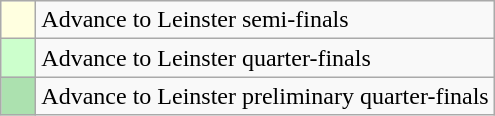<table class="wikitable" align="right">
<tr>
<td style="background:#FFFFE0;">    </td>
<td>Advance to Leinster semi-finals</td>
</tr>
<tr>
<td style="background:#cfc;">    </td>
<td>Advance to Leinster quarter-finals</td>
</tr>
<tr>
<td style="background:#ace1af;">    </td>
<td>Advance to Leinster preliminary quarter-finals</td>
</tr>
</table>
